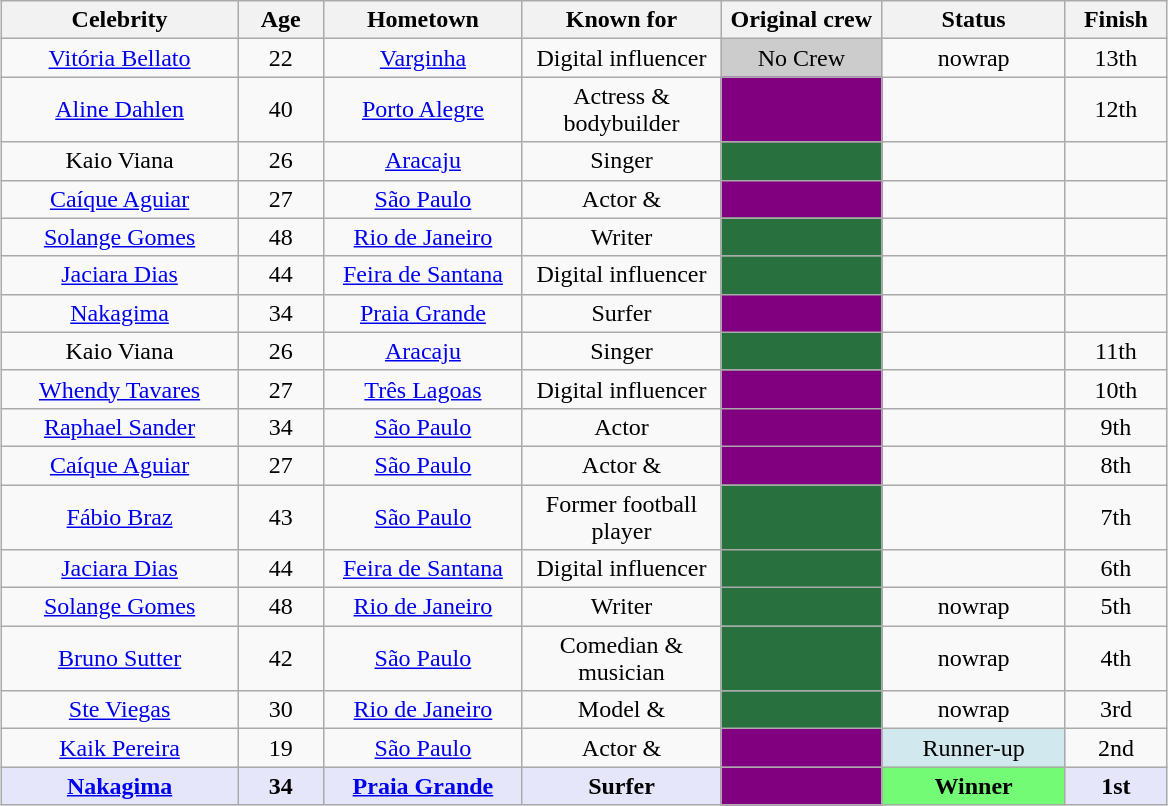<table class="wikitable sortable" style="margin:auto; text-align:center;">
<tr>
<th scope="col" width=150>Celebrity</th>
<th scope="col" width=050>Age</th>
<th scope="col" width=125>Hometown</th>
<th scope="col" width=125>Known for</th>
<th scope="col" width=100>Original crew</th>
<th scope="col" width=115>Status</th>
<th scope="col" width=060>Finish</th>
</tr>
<tr>
<td><a href='#'>Vitória Bellato</a></td>
<td>22</td>
<td><a href='#'>Varginha</a></td>
<td nowrap>Digital influencer</td>
<td bgcolor=CCCCCC>No Crew</td>
<td>nowrap </td>
<td>13th</td>
</tr>
<tr>
<td><a href='#'>Aline Dahlen</a></td>
<td>40</td>
<td><a href='#'>Porto Alegre</a></td>
<td>Actress & bodybuilder</td>
<td bgcolor=800080></td>
<td></td>
<td>12th</td>
</tr>
<tr>
<td>Kaio Viana<br></td>
<td>26</td>
<td><a href='#'>Aracaju</a></td>
<td>Singer</td>
<td bgcolor=28713E></td>
<td></td>
<td></td>
</tr>
<tr>
<td><a href='#'>Caíque Aguiar</a><br></td>
<td>27</td>
<td><a href='#'>São Paulo</a></td>
<td>Actor & </td>
<td bgcolor="800080"></td>
<td></td>
<td></td>
</tr>
<tr>
<td nowrap><a href='#'>Solange Gomes</a><br></td>
<td>48</td>
<td><a href='#'>Rio de Janeiro</a></td>
<td>Writer</td>
<td bgcolor=28713E></td>
<td></td>
<td></td>
</tr>
<tr>
<td><a href='#'>Jaciara Dias</a><br></td>
<td>44</td>
<td><a href='#'>Feira de Santana</a></td>
<td>Digital influencer</td>
<td bgcolor=28713E></td>
<td></td>
<td></td>
</tr>
<tr>
<td><a href='#'>Nakagima</a><br></td>
<td>34</td>
<td><a href='#'>Praia Grande</a></td>
<td>Surfer</td>
<td bgcolor=800080></td>
<td></td>
<td></td>
</tr>
<tr>
<td>Kaio Viana</td>
<td>26</td>
<td><a href='#'>Aracaju</a></td>
<td>Singer</td>
<td bgcolor=28713E></td>
<td></td>
<td>11th</td>
</tr>
<tr>
<td><a href='#'>Whendy Tavares</a></td>
<td>27</td>
<td><a href='#'>Três Lagoas</a></td>
<td>Digital influencer</td>
<td bgcolor="800080"></td>
<td></td>
<td>10th</td>
</tr>
<tr>
<td><a href='#'>Raphael Sander</a></td>
<td>34</td>
<td><a href='#'>São Paulo</a></td>
<td>Actor</td>
<td bgcolor="800080"></td>
<td></td>
<td>9th</td>
</tr>
<tr>
<td><a href='#'>Caíque Aguiar</a></td>
<td>27</td>
<td><a href='#'>São Paulo</a></td>
<td>Actor & </td>
<td bgcolor="800080"></td>
<td></td>
<td>8th</td>
</tr>
<tr>
<td><a href='#'>Fábio Braz</a></td>
<td>43</td>
<td><a href='#'>São Paulo</a></td>
<td>Former football player</td>
<td bgcolor="28713E"></td>
<td></td>
<td>7th</td>
</tr>
<tr>
<td><a href='#'>Jaciara Dias</a></td>
<td>44</td>
<td><a href='#'>Feira de Santana</a></td>
<td>Digital influencer</td>
<td bgcolor=28713E></td>
<td></td>
<td>6th</td>
</tr>
<tr>
<td><a href='#'>Solange Gomes</a></td>
<td>48</td>
<td><a href='#'>Rio de Janeiro</a></td>
<td>Writer</td>
<td bgcolor=28713E></td>
<td>nowrap </td>
<td>5th</td>
</tr>
<tr>
<td><a href='#'>Bruno Sutter</a></td>
<td>42</td>
<td><a href='#'>São Paulo</a></td>
<td>Comedian & musician</td>
<td bgcolor=28713E></td>
<td>nowrap </td>
<td>4th</td>
</tr>
<tr>
<td><a href='#'>Ste Viegas</a></td>
<td>30</td>
<td><a href='#'>Rio de Janeiro</a></td>
<td>Model & </td>
<td bgcolor="28713E"></td>
<td>nowrap </td>
<td>3rd</td>
</tr>
<tr>
<td><a href='#'>Kaik Pereira</a></td>
<td>19</td>
<td><a href='#'>São Paulo</a></td>
<td>Actor & </td>
<td bgcolor=800080></td>
<td bgcolor="D1E8EF">Runner-up<br></td>
<td>2nd</td>
</tr>
<tr>
<td bgcolor="E6E6FA"><strong><a href='#'>Nakagima</a></strong></td>
<td bgcolor="E6E6FA"><strong>34</strong></td>
<td bgcolor="E6E6FA"><strong><a href='#'>Praia Grande</a></strong></td>
<td bgcolor="E6E6FA"><strong>Surfer</strong></td>
<td bgcolor=800080></td>
<td bgcolor="73FB76"><strong>Winner</strong><br></td>
<td bgcolor="E6E6FA"><strong>1st</strong></td>
</tr>
</table>
